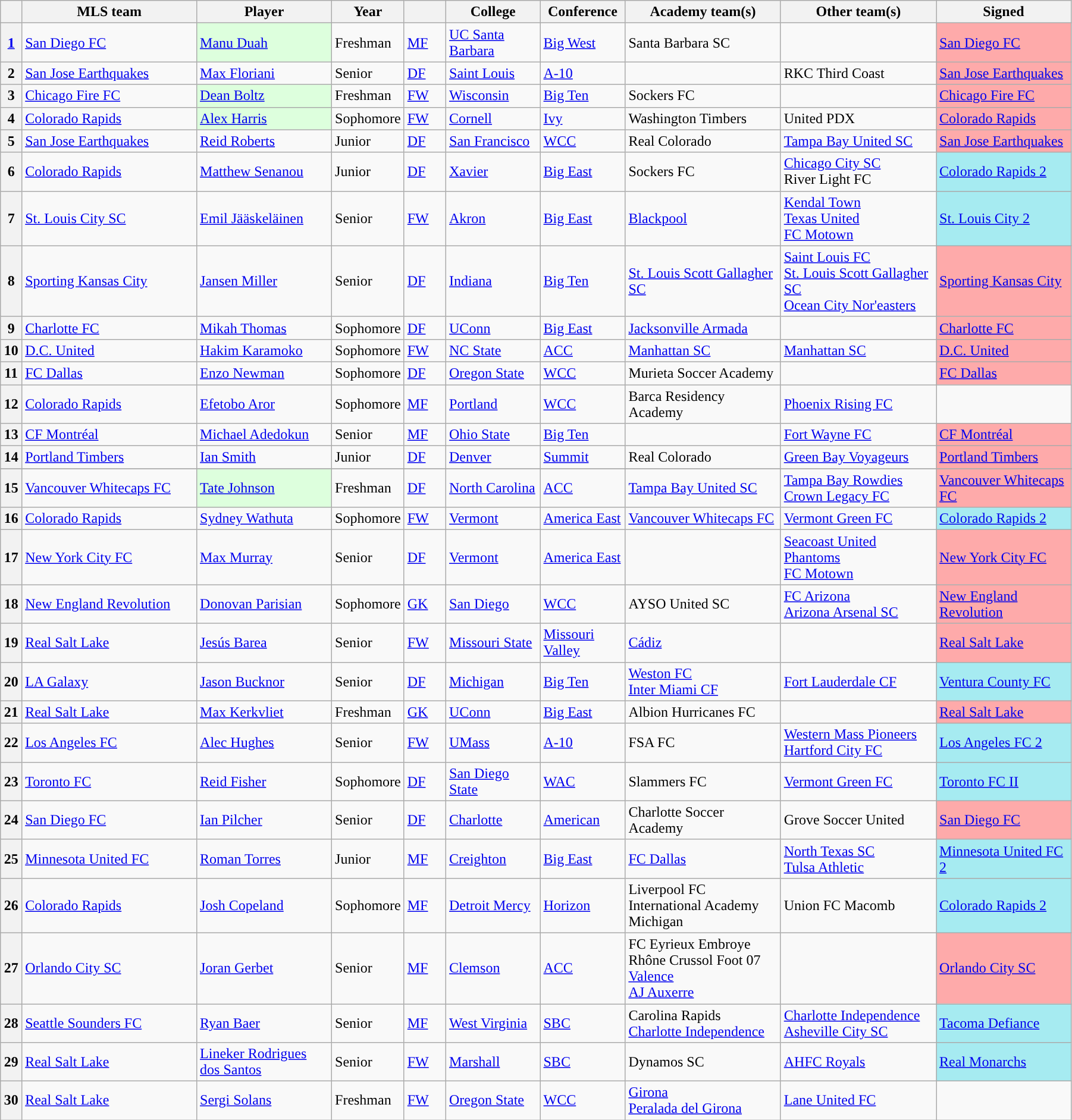<table class="wikitable sortable" style="width:95%">
<tr>
<th width=2%></th>
<th width=17%>MLS team</th>
<th width=13%>Player</th>
<th width=4%>Year</th>
<th width=4%></th>
<th width="9%">College</th>
<th width=8%>Conference</th>
<th width="15%">Academy team(s)</th>
<th width="15%">Other team(s)</th>
<th width=15%>Signed</th>
</tr>
<tr>
<th><a href='#'>1</a></th>
<td><a href='#'>San Diego FC</a></td>
<td style="background:#ddffdd;"> <a href='#'>Manu Duah</a></td>
<td>Freshman</td>
<td><a href='#'>MF</a></td>
<td><a href='#'>UC Santa Barbara</a></td>
<td><a href='#'>Big West</a></td>
<td>Santa Barbara SC</td>
<td></td>
<td style="background:#FEAAAA;"> <a href='#'>San Diego FC</a></td>
</tr>
<tr>
<th>2</th>
<td><a href='#'>San Jose Earthquakes</a></td>
<td> <a href='#'>Max Floriani</a></td>
<td>Senior</td>
<td><a href='#'>DF</a></td>
<td><a href='#'>Saint Louis</a></td>
<td><a href='#'>A-10</a></td>
<td></td>
<td>RKC Third Coast</td>
<td style="background:#FEAAAA;"> <a href='#'>San Jose Earthquakes</a></td>
</tr>
<tr>
<th>3</th>
<td><a href='#'>Chicago Fire FC</a></td>
<td style="background:#ddffdd;"> <a href='#'>Dean Boltz</a></td>
<td>Freshman</td>
<td><a href='#'>FW</a></td>
<td><a href='#'>Wisconsin</a></td>
<td><a href='#'>Big Ten</a></td>
<td>Sockers FC</td>
<td></td>
<td style="background:#FEAAAA;"> <a href='#'>Chicago Fire FC</a></td>
</tr>
<tr>
<th>4</th>
<td><a href='#'>Colorado Rapids</a></td>
<td style="background:#ddffdd;"> <a href='#'>Alex Harris</a></td>
<td>Sophomore</td>
<td><a href='#'>FW</a></td>
<td><a href='#'>Cornell</a></td>
<td><a href='#'>Ivy</a></td>
<td>Washington Timbers</td>
<td>United PDX</td>
<td style="background:#FEAAAA;"> <a href='#'>Colorado Rapids</a></td>
</tr>
<tr>
<th>5</th>
<td><a href='#'>San Jose Earthquakes</a></td>
<td> <a href='#'>Reid Roberts</a></td>
<td>Junior</td>
<td><a href='#'>DF</a></td>
<td><a href='#'>San Francisco</a></td>
<td><a href='#'>WCC</a></td>
<td>Real Colorado</td>
<td><a href='#'>Tampa Bay United SC</a></td>
<td style="background:#FEAAAA;"> <a href='#'>San Jose Earthquakes</a></td>
</tr>
<tr>
<th>6</th>
<td><a href='#'>Colorado Rapids</a></td>
<td> <a href='#'>Matthew Senanou</a></td>
<td>Junior</td>
<td><a href='#'>DF</a></td>
<td><a href='#'>Xavier</a></td>
<td><a href='#'>Big East</a></td>
<td>Sockers FC</td>
<td><a href='#'>Chicago City SC</a><br>River Light FC</td>
<td style="background:#A6EBF1;"> <a href='#'>Colorado Rapids 2</a></td>
</tr>
<tr>
<th>7</th>
<td><a href='#'>St. Louis City SC</a></td>
<td> <a href='#'>Emil Jääskeläinen</a> </td>
<td>Senior</td>
<td><a href='#'>FW</a></td>
<td><a href='#'>Akron</a></td>
<td><a href='#'>Big East</a></td>
<td><a href='#'>Blackpool</a></td>
<td><a href='#'>Kendal Town</a><br><a href='#'>Texas United</a><br><a href='#'>FC Motown</a></td>
<td style="background:#A6EBF1;"> <a href='#'>St. Louis City 2</a></td>
</tr>
<tr>
<th>8</th>
<td><a href='#'>Sporting Kansas City</a></td>
<td> <a href='#'>Jansen Miller</a></td>
<td>Senior</td>
<td><a href='#'>DF</a></td>
<td><a href='#'>Indiana</a></td>
<td><a href='#'>Big Ten</a></td>
<td><a href='#'>St. Louis Scott Gallagher SC</a></td>
<td><a href='#'>Saint Louis FC</a><br><a href='#'>St. Louis Scott Gallagher SC</a><br><a href='#'>Ocean City Nor'easters</a></td>
<td style="background:#FEAAAA;"> <a href='#'>Sporting Kansas City</a></td>
</tr>
<tr>
<th>9</th>
<td><a href='#'>Charlotte FC</a></td>
<td> <a href='#'>Mikah Thomas</a></td>
<td>Sophomore</td>
<td><a href='#'>DF</a></td>
<td><a href='#'>UConn</a></td>
<td><a href='#'>Big East</a></td>
<td><a href='#'>Jacksonville Armada</a></td>
<td></td>
<td style="background:#FEAAAA;"> <a href='#'>Charlotte FC</a></td>
</tr>
<tr>
<th>10</th>
<td><a href='#'>D.C. United</a></td>
<td> <a href='#'>Hakim Karamoko</a></td>
<td>Sophomore</td>
<td><a href='#'>FW</a></td>
<td><a href='#'>NC State</a></td>
<td><a href='#'>ACC</a></td>
<td><a href='#'>Manhattan SC</a></td>
<td><a href='#'>Manhattan SC</a></td>
<td style="background:#FEAAAA;"> <a href='#'>D.C. United</a></td>
</tr>
<tr>
<th>11</th>
<td><a href='#'>FC Dallas</a></td>
<td> <a href='#'>Enzo Newman</a></td>
<td>Sophomore</td>
<td><a href='#'>DF</a></td>
<td><a href='#'>Oregon State</a></td>
<td><a href='#'>WCC</a></td>
<td>Murieta Soccer Academy</td>
<td></td>
<td style="background:#FEAAAA;"> <a href='#'>FC Dallas</a></td>
</tr>
<tr>
<th>12</th>
<td><a href='#'>Colorado Rapids</a></td>
<td> <a href='#'>Efetobo Aror</a></td>
<td>Sophomore</td>
<td><a href='#'>MF</a></td>
<td><a href='#'>Portland</a></td>
<td><a href='#'>WCC</a></td>
<td>Barca Residency Academy</td>
<td><a href='#'>Phoenix Rising FC</a></td>
<td></td>
</tr>
<tr>
<th>13</th>
<td><a href='#'>CF Montréal</a></td>
<td> <a href='#'>Michael Adedokun</a></td>
<td>Senior</td>
<td><a href='#'>MF</a></td>
<td><a href='#'>Ohio State</a></td>
<td><a href='#'>Big Ten</a></td>
<td></td>
<td><a href='#'>Fort Wayne FC</a></td>
<td style="background:#FEAAAA;"> <a href='#'>CF Montréal</a></td>
</tr>
<tr>
<th>14</th>
<td><a href='#'>Portland Timbers</a></td>
<td> <a href='#'>Ian Smith</a></td>
<td>Junior</td>
<td><a href='#'>DF</a></td>
<td><a href='#'>Denver</a></td>
<td><a href='#'>Summit</a></td>
<td>Real Colorado</td>
<td><a href='#'>Green Bay Voyageurs</a></td>
<td style="background:#FEAAAA;"> <a href='#'>Portland Timbers</a></td>
</tr>
<tr>
</tr>
<tr>
<th>15</th>
<td><a href='#'>Vancouver Whitecaps FC</a></td>
<td style="background:#ddffdd;"> <a href='#'>Tate Johnson</a></td>
<td>Freshman</td>
<td><a href='#'>DF</a></td>
<td><a href='#'>North Carolina</a></td>
<td><a href='#'>ACC</a></td>
<td><a href='#'>Tampa Bay United SC</a></td>
<td><a href='#'>Tampa Bay Rowdies</a><br><a href='#'>Crown Legacy FC</a></td>
<td style="background:#FEAAAA;"> <a href='#'>Vancouver Whitecaps FC</a></td>
</tr>
<tr>
<th>16</th>
<td><a href='#'>Colorado Rapids</a></td>
<td> <a href='#'>Sydney Wathuta</a></td>
<td>Sophomore</td>
<td><a href='#'>FW</a></td>
<td><a href='#'>Vermont</a></td>
<td><a href='#'>America East</a></td>
<td><a href='#'>Vancouver Whitecaps FC</a></td>
<td><a href='#'>Vermont Green FC</a></td>
<td style="background:#A6EBF1;"> <a href='#'>Colorado Rapids 2</a></td>
</tr>
<tr>
<th>17</th>
<td><a href='#'>New York City FC</a></td>
<td> <a href='#'>Max Murray</a></td>
<td>Senior</td>
<td><a href='#'>DF</a></td>
<td><a href='#'>Vermont</a></td>
<td><a href='#'>America East</a></td>
<td></td>
<td><a href='#'>Seacoast United Phantoms</a><br><a href='#'>FC Motown</a></td>
<td style="background:#FEAAAA;"> <a href='#'>New York City FC</a></td>
</tr>
<tr>
<th>18</th>
<td><a href='#'>New England Revolution</a></td>
<td> <a href='#'>Donovan Parisian</a></td>
<td>Sophomore</td>
<td><a href='#'>GK</a></td>
<td><a href='#'>San Diego</a></td>
<td><a href='#'>WCC</a></td>
<td>AYSO United SC</td>
<td><a href='#'>FC Arizona</a><br><a href='#'>Arizona Arsenal SC</a></td>
<td style="background:#FEAAAA;"> <a href='#'>New England Revolution</a></td>
</tr>
<tr>
<th>19</th>
<td><a href='#'>Real Salt Lake</a></td>
<td> <a href='#'>Jesús Barea</a></td>
<td>Senior</td>
<td><a href='#'>FW</a></td>
<td><a href='#'>Missouri State</a></td>
<td><a href='#'>Missouri Valley</a></td>
<td><a href='#'>Cádiz</a></td>
<td></td>
<td style="background:#FEAAAA;"> <a href='#'>Real Salt Lake</a></td>
</tr>
<tr>
<th>20</th>
<td><a href='#'>LA Galaxy</a></td>
<td> <a href='#'>Jason Bucknor</a></td>
<td>Senior</td>
<td><a href='#'>DF</a></td>
<td><a href='#'>Michigan</a></td>
<td><a href='#'>Big Ten</a></td>
<td><a href='#'>Weston FC</a><br><a href='#'>Inter Miami CF</a></td>
<td><a href='#'>Fort Lauderdale CF</a></td>
<td style="background:#A6EBF1;"> <a href='#'>Ventura County FC</a></td>
</tr>
<tr>
<th>21</th>
<td><a href='#'>Real Salt Lake</a></td>
<td> <a href='#'>Max Kerkvliet</a></td>
<td>Freshman</td>
<td><a href='#'>GK</a></td>
<td><a href='#'>UConn</a></td>
<td><a href='#'>Big East</a></td>
<td>Albion Hurricanes FC</td>
<td></td>
<td style="background:#FEAAAA;"> <a href='#'>Real Salt Lake</a></td>
</tr>
<tr>
<th>22</th>
<td><a href='#'>Los Angeles FC</a></td>
<td> <a href='#'>Alec Hughes</a></td>
<td>Senior</td>
<td><a href='#'>FW</a></td>
<td><a href='#'>UMass</a></td>
<td><a href='#'>A-10</a></td>
<td>FSA FC</td>
<td><a href='#'>Western Mass Pioneers</a><br><a href='#'>Hartford City FC</a></td>
<td style="background:#A6EBF1;"> <a href='#'>Los Angeles FC 2</a></td>
</tr>
<tr>
<th>23</th>
<td><a href='#'>Toronto FC</a></td>
<td> <a href='#'>Reid Fisher</a></td>
<td>Sophomore</td>
<td><a href='#'>DF</a></td>
<td><a href='#'>San Diego State</a></td>
<td><a href='#'>WAC</a></td>
<td>Slammers FC</td>
<td><a href='#'>Vermont Green FC</a></td>
<td style="background:#A6EBF1;"> <a href='#'>Toronto FC II</a></td>
</tr>
<tr>
<th>24</th>
<td><a href='#'>San Diego FC</a></td>
<td> <a href='#'>Ian Pilcher</a></td>
<td>Senior</td>
<td><a href='#'>DF</a></td>
<td><a href='#'>Charlotte</a></td>
<td><a href='#'>American</a></td>
<td>Charlotte Soccer Academy</td>
<td>Grove Soccer United</td>
<td style="background:#FEAAAA;"> <a href='#'>San Diego FC</a></td>
</tr>
<tr>
<th>25</th>
<td><a href='#'>Minnesota United FC</a></td>
<td> <a href='#'>Roman Torres</a></td>
<td>Junior</td>
<td><a href='#'>MF</a></td>
<td><a href='#'>Creighton</a></td>
<td><a href='#'>Big East</a></td>
<td><a href='#'>FC Dallas</a></td>
<td><a href='#'>North Texas SC</a><br><a href='#'>Tulsa Athletic</a></td>
<td style="background:#A6EBF1;"> <a href='#'>Minnesota United FC 2</a></td>
</tr>
<tr>
<th>26</th>
<td><a href='#'>Colorado Rapids</a></td>
<td> <a href='#'>Josh Copeland</a></td>
<td>Sophomore</td>
<td><a href='#'>MF</a></td>
<td><a href='#'>Detroit Mercy</a></td>
<td><a href='#'>Horizon</a></td>
<td>Liverpool FC International Academy Michigan</td>
<td>Union FC Macomb</td>
<td style="background:#A6EBF1;"> <a href='#'>Colorado Rapids 2</a></td>
</tr>
<tr>
<th>27</th>
<td><a href='#'>Orlando City SC</a></td>
<td> <a href='#'>Joran Gerbet</a></td>
<td>Senior</td>
<td><a href='#'>MF</a></td>
<td><a href='#'>Clemson</a></td>
<td><a href='#'>ACC</a></td>
<td>FC Eyrieux Embroye<br>Rhône Crussol Foot 07<br><a href='#'>Valence</a><br><a href='#'>AJ Auxerre</a></td>
<td></td>
<td style="background:#FEAAAA;"> <a href='#'>Orlando City SC</a></td>
</tr>
<tr>
<th>28</th>
<td><a href='#'>Seattle Sounders FC</a></td>
<td> <a href='#'>Ryan Baer</a></td>
<td>Senior</td>
<td><a href='#'>MF</a></td>
<td><a href='#'>West Virginia</a></td>
<td><a href='#'>SBC</a></td>
<td>Carolina Rapids<br><a href='#'>Charlotte Independence</a></td>
<td><a href='#'>Charlotte Independence</a><br><a href='#'>Asheville City SC</a></td>
<td style="background:#A6EBF1;"> <a href='#'>Tacoma Defiance</a></td>
</tr>
<tr>
<th>29</th>
<td><a href='#'>Real Salt Lake</a></td>
<td> <a href='#'>Lineker Rodrigues dos Santos</a></td>
<td>Senior</td>
<td><a href='#'>FW</a></td>
<td><a href='#'>Marshall</a></td>
<td><a href='#'>SBC</a></td>
<td>Dynamos SC</td>
<td><a href='#'>AHFC Royals</a></td>
<td style="background:#A6EBF1;"> <a href='#'>Real Monarchs</a></td>
</tr>
<tr>
<th>30</th>
<td><a href='#'>Real Salt Lake</a></td>
<td> <a href='#'>Sergi Solans</a></td>
<td>Freshman</td>
<td><a href='#'>FW</a></td>
<td><a href='#'>Oregon State</a></td>
<td><a href='#'>WCC</a></td>
<td><a href='#'>Girona</a><br><a href='#'>Peralada del Girona</a></td>
<td><a href='#'>Lane United FC</a></td>
<td></td>
</tr>
</table>
